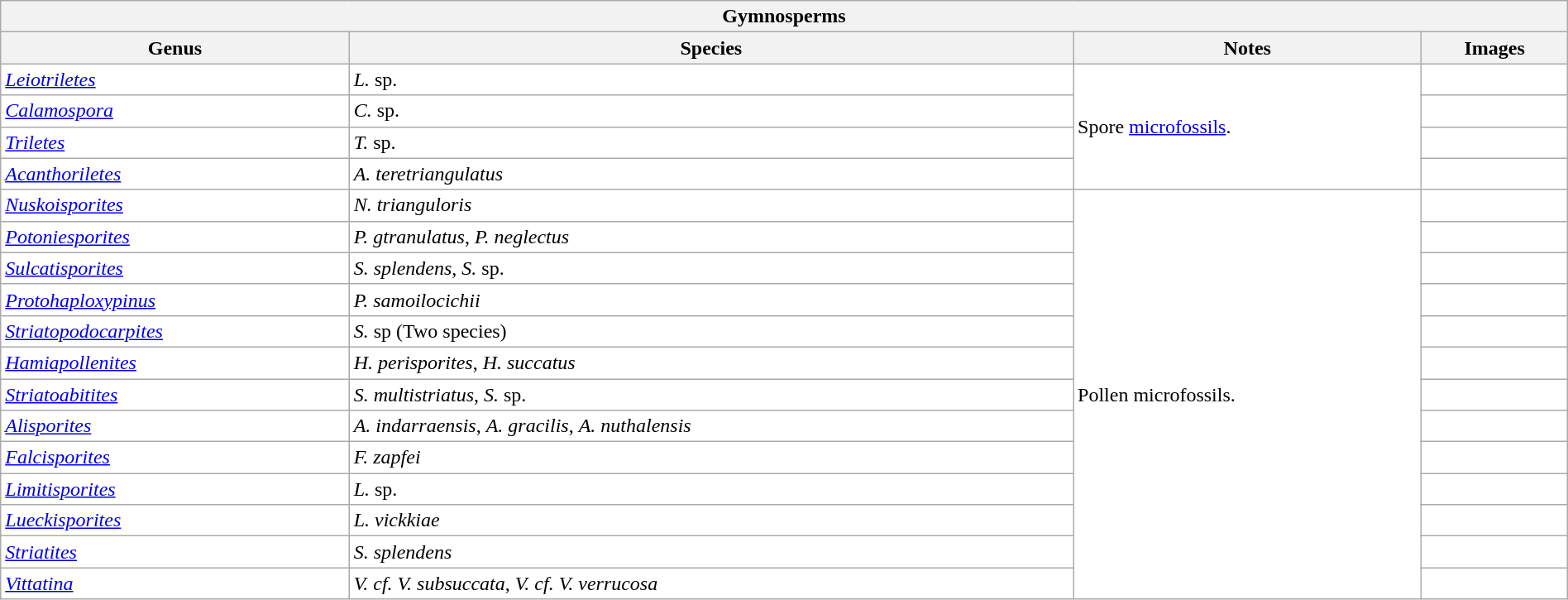<table class="wikitable sortable" style="background:white; width:100%;">
<tr>
<th colspan="4" align="center">Gymnosperms</th>
</tr>
<tr>
<th>Genus</th>
<th>Species</th>
<th>Notes</th>
<th>Images</th>
</tr>
<tr>
<td><em><a href='#'>Leiotriletes</a></em></td>
<td><em>L.</em> sp.</td>
<td rowspan="4">Spore <a href='#'>microfossils</a>.</td>
<td></td>
</tr>
<tr>
<td><em><a href='#'>Calamospora</a></em></td>
<td><em>C.</em> sp.</td>
<td></td>
</tr>
<tr>
<td><em><a href='#'>Triletes</a></em></td>
<td><em>T.</em> sp.</td>
<td></td>
</tr>
<tr>
<td><em><a href='#'>Acanthoriletes</a></em></td>
<td><em>A. teretriangulatus</em></td>
<td></td>
</tr>
<tr>
<td><em><a href='#'>Nuskoisporites</a></em></td>
<td><em>N. trianguloris</em></td>
<td rowspan="13">Pollen microfossils.</td>
<td></td>
</tr>
<tr>
<td><em><a href='#'>Potoniesporites</a></em></td>
<td><em>P. gtranulatus</em>, <em>P. neglectus</em></td>
<td></td>
</tr>
<tr>
<td><em><a href='#'>Sulcatisporites</a></em></td>
<td><em>S. splendens</em>, <em>S.</em> sp.</td>
<td></td>
</tr>
<tr>
<td><em><a href='#'>Protohaploxypinus</a></em></td>
<td><em>P. samoilocichii</em></td>
<td></td>
</tr>
<tr>
<td><em><a href='#'>Striatopodocarpites</a></em></td>
<td><em>S.</em> sp (Two species)</td>
<td></td>
</tr>
<tr>
<td><em><a href='#'>Hamiapollenites</a></em></td>
<td><em>H. perisporites</em>, <em>H. succatus</em></td>
<td></td>
</tr>
<tr>
<td><em><a href='#'>Striatoabitites</a></em></td>
<td><em>S. multistriatus</em>, <em>S.</em> sp.</td>
<td></td>
</tr>
<tr>
<td><em><a href='#'>Alisporites</a></em></td>
<td><em>A. indarraensis</em>, <em>A. gracilis</em>, <em>A. nuthalensis</em></td>
<td></td>
</tr>
<tr>
<td><em><a href='#'>Falcisporites</a></em></td>
<td><em>F. zapfei</em></td>
<td></td>
</tr>
<tr>
<td><em><a href='#'>Limitisporites</a></em></td>
<td><em>L.</em> sp.</td>
<td></td>
</tr>
<tr>
<td><em><a href='#'>Lueckisporites</a></em></td>
<td><em>L. vickkiae</em></td>
<td></td>
</tr>
<tr>
<td><em><a href='#'>Striatites</a></em></td>
<td><em>S. splendens</em></td>
<td></td>
</tr>
<tr>
<td><em><a href='#'>Vittatina</a></em></td>
<td><em>V. cf. V. subsuccata</em>, <em>V. cf. V. verrucosa</em></td>
<td></td>
</tr>
</table>
